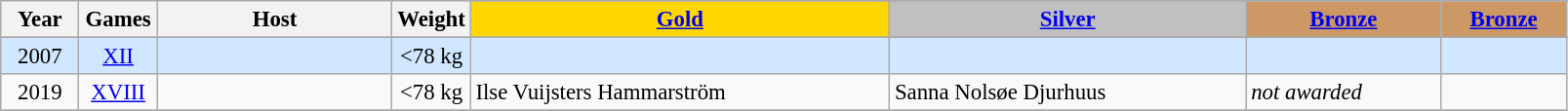<table class="wikitable" style="text-align: center; font-size:95%;">
<tr>
<th rowspan="2" style="width:5%;">Year</th>
<th rowspan="2" style="width:5%;">Games</th>
<th rowspan="2" style="width:15%;">Host</th>
<th rowspan="2" style="width:5%;">Weight</th>
</tr>
<tr>
<th style="background-color: gold"><a href='#'>Gold</a></th>
<th style="background-color: silver"><a href='#'>Silver</a></th>
<th style="background-color: #CC9966"><a href='#'>Bronze</a></th>
<th style="background-color: #CC9966"><a href='#'>Bronze</a></th>
</tr>
<tr>
</tr>
<tr>
</tr>
<tr style="text-align:center; background:#d0e7ff;">
<td>2007</td>
<td align=center><a href='#'>XII</a></td>
<td align="left"></td>
<td><78 kg</td>
<td align="left"></td>
<td align="left"></td>
<td align="left"></td>
<td></td>
</tr>
<tr>
<td>2019</td>
<td align=center><a href='#'>XVIII</a></td>
<td align="left"></td>
<td><78 kg</td>
<td align="left">Ilse Vuijsters Hammarström <br> </td>
<td align="left">Sanna Nolsøe Djurhuus <br> </td>
<td align="left"><em>not awarded</em></td>
<td align="left"></td>
</tr>
<tr>
</tr>
</table>
